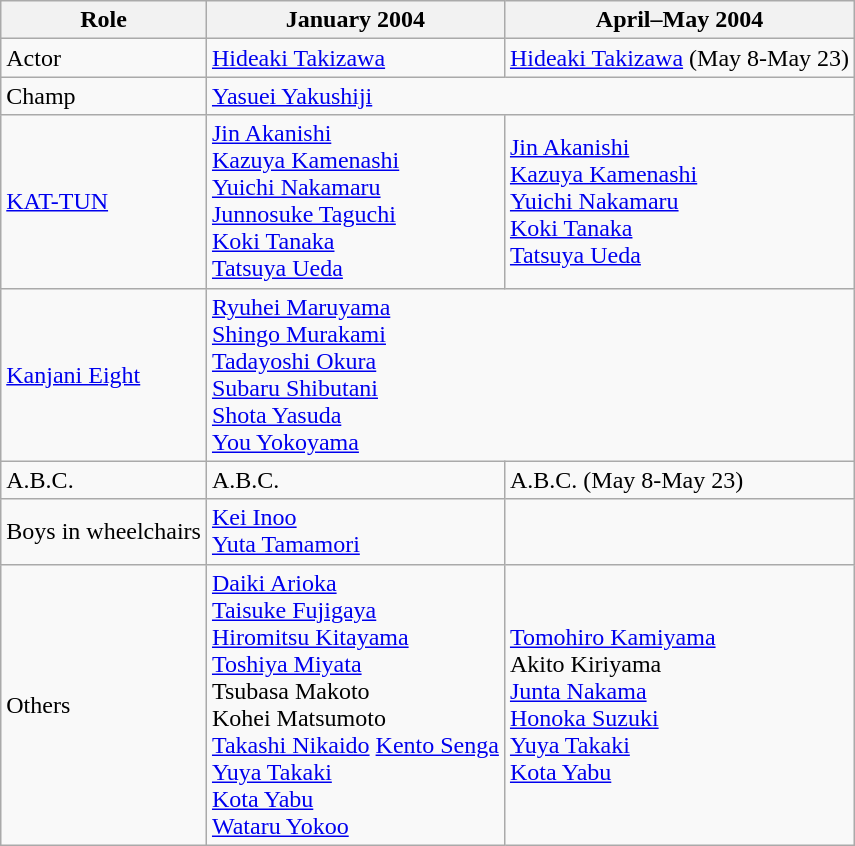<table class="wikitable">
<tr>
<th>Role</th>
<th>January 2004</th>
<th>April–May 2004</th>
</tr>
<tr>
<td>Actor</td>
<td><a href='#'>Hideaki Takizawa</a></td>
<td><a href='#'>Hideaki Takizawa</a> (May 8-May 23)</td>
</tr>
<tr>
<td>Champ</td>
<td colspan="2"><a href='#'>Yasuei Yakushiji</a></td>
</tr>
<tr>
<td><a href='#'>KAT-TUN</a></td>
<td><a href='#'>Jin Akanishi</a><br><a href='#'>Kazuya Kamenashi</a><br><a href='#'>Yuichi Nakamaru</a><br><a href='#'>Junnosuke Taguchi</a><br><a href='#'>Koki Tanaka</a><br><a href='#'>Tatsuya Ueda</a><br></td>
<td><a href='#'>Jin Akanishi</a><br><a href='#'>Kazuya Kamenashi</a><br><a href='#'>Yuichi Nakamaru</a><br><a href='#'>Koki Tanaka</a><br><a href='#'>Tatsuya Ueda</a></td>
</tr>
<tr>
<td><a href='#'>Kanjani Eight</a></td>
<td colspan="2"><a href='#'>Ryuhei Maruyama</a><br><a href='#'>Shingo Murakami</a><br><a href='#'>Tadayoshi Okura</a><br><a href='#'>Subaru Shibutani</a><br><a href='#'>Shota Yasuda</a><br><a href='#'>You Yokoyama</a></td>
</tr>
<tr>
<td>A.B.C.</td>
<td>A.B.C.</td>
<td>A.B.C. (May 8-May 23)</td>
</tr>
<tr>
<td>Boys in wheelchairs</td>
<td><a href='#'>Kei Inoo</a><br><a href='#'>Yuta Tamamori</a></td>
<td></td>
</tr>
<tr>
<td>Others</td>
<td><a href='#'>Daiki Arioka</a><br><a href='#'>Taisuke Fujigaya</a><br><a href='#'>Hiromitsu Kitayama</a><br><a href='#'>Toshiya Miyata</a><br>Tsubasa Makoto<br>Kohei Matsumoto<br><a href='#'>Takashi Nikaido</a>
<a href='#'>Kento Senga</a><br><a href='#'>Yuya Takaki</a><br><a href='#'>Kota Yabu</a><br><a href='#'>Wataru Yokoo</a></td>
<td><a href='#'>Tomohiro Kamiyama</a><br>Akito Kiriyama<br><a href='#'>Junta Nakama</a><br><a href='#'>Honoka Suzuki</a><br><a href='#'>Yuya Takaki</a><br><a href='#'>Kota Yabu</a></td>
</tr>
</table>
